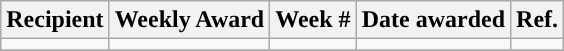<table class="wikitable sortable" style="text-align:center">
<tr>
<th>Recipient</th>
<th>Weekly Award</th>
<th>Week #</th>
<th>Date awarded</th>
<th>Ref.</th>
</tr>
<tr>
<td></td>
<td></td>
<td></td>
<td></td>
<td></td>
</tr>
<tr>
</tr>
</table>
